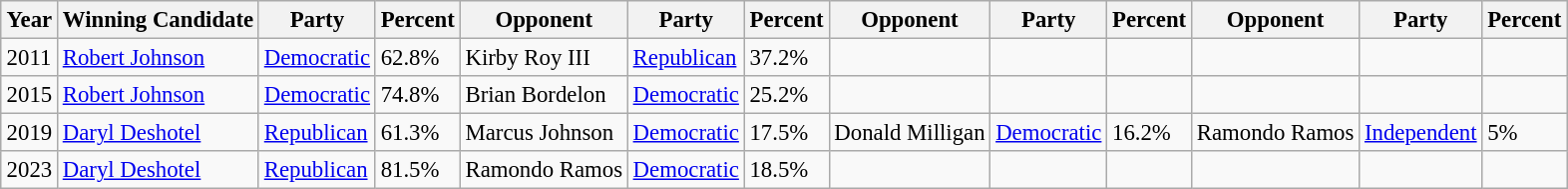<table class="wikitable" style="margin:0.5em auto; font-size:95%;">
<tr>
<th>Year</th>
<th>Winning Candidate</th>
<th>Party</th>
<th>Percent</th>
<th>Opponent</th>
<th>Party</th>
<th>Percent</th>
<th>Opponent</th>
<th>Party</th>
<th>Percent</th>
<th>Opponent</th>
<th>Party</th>
<th>Percent</th>
</tr>
<tr>
<td>2011</td>
<td><a href='#'>Robert Johnson</a></td>
<td><a href='#'>Democratic</a></td>
<td>62.8%</td>
<td>Kirby Roy III</td>
<td><a href='#'>Republican</a></td>
<td>37.2%</td>
<td></td>
<td></td>
<td></td>
<td></td>
<td></td>
<td></td>
</tr>
<tr>
<td>2015</td>
<td><a href='#'>Robert Johnson</a></td>
<td><a href='#'>Democratic</a></td>
<td>74.8%</td>
<td>Brian Bordelon</td>
<td><a href='#'>Democratic</a></td>
<td>25.2%</td>
<td></td>
<td></td>
<td></td>
<td></td>
<td></td>
<td></td>
</tr>
<tr>
<td>2019</td>
<td><a href='#'>Daryl Deshotel</a></td>
<td><a href='#'>Republican</a></td>
<td>61.3%</td>
<td>Marcus Johnson</td>
<td><a href='#'>Democratic</a></td>
<td>17.5%</td>
<td>Donald Milligan</td>
<td><a href='#'>Democratic</a></td>
<td>16.2%</td>
<td>Ramondo Ramos</td>
<td><a href='#'>Independent</a></td>
<td>5%</td>
</tr>
<tr>
<td>2023</td>
<td><a href='#'>Daryl Deshotel</a></td>
<td><a href='#'>Republican</a></td>
<td>81.5%</td>
<td>Ramondo Ramos</td>
<td><a href='#'>Democratic</a></td>
<td>18.5%</td>
<td></td>
<td></td>
<td></td>
<td></td>
<td></td>
<td></td>
</tr>
</table>
